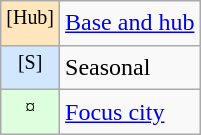<table class="wikitable">
<tr>
<td style="background-color: #FFE6BD" align=center><sup>[Hub]</sup></td>
<td><a href='#'>Base and hub</a></td>
</tr>
<tr>
<td style="background-color: #D0E7FF" align=center><sup>[S]</sup></td>
<td>Seasonal</td>
</tr>
<tr>
<td style="background-color:#DDFFDD" width=20pt align=center><sup>¤</sup></td>
<td><a href='#'>Focus city</a></td>
</tr>
</table>
